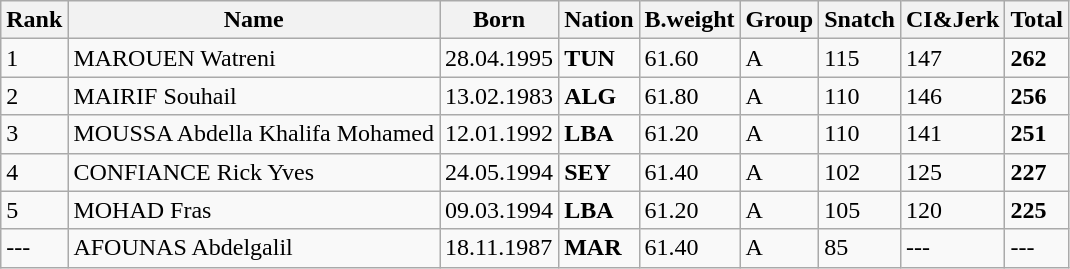<table class="wikitable">
<tr>
<th>Rank</th>
<th>Name</th>
<th>Born</th>
<th>Nation</th>
<th>B.weight</th>
<th>Group</th>
<th>Snatch</th>
<th>CI&Jerk</th>
<th>Total</th>
</tr>
<tr>
<td>1</td>
<td>MAROUEN Watreni</td>
<td>28.04.1995</td>
<td><strong>TUN</strong></td>
<td>61.60</td>
<td>A</td>
<td>115</td>
<td>147</td>
<td><strong>262</strong></td>
</tr>
<tr>
<td>2</td>
<td>MAIRIF Souhail</td>
<td>13.02.1983</td>
<td><strong>ALG</strong></td>
<td>61.80</td>
<td>A</td>
<td>110</td>
<td>146</td>
<td><strong>256</strong></td>
</tr>
<tr>
<td>3</td>
<td>MOUSSA Abdella Khalifa Mohamed</td>
<td>12.01.1992</td>
<td><strong>LBA</strong></td>
<td>61.20</td>
<td>A</td>
<td>110</td>
<td>141</td>
<td><strong>251</strong></td>
</tr>
<tr>
<td>4</td>
<td>CONFIANCE Rick Yves</td>
<td>24.05.1994</td>
<td><strong>SEY</strong></td>
<td>61.40</td>
<td>A</td>
<td>102</td>
<td>125</td>
<td><strong>227</strong></td>
</tr>
<tr>
<td>5</td>
<td>MOHAD Fras</td>
<td>09.03.1994</td>
<td><strong>LBA</strong></td>
<td>61.20</td>
<td>A</td>
<td>105</td>
<td>120</td>
<td><strong>225</strong></td>
</tr>
<tr>
<td>---</td>
<td>AFOUNAS Abdelgalil</td>
<td>18.11.1987</td>
<td><strong>MAR</strong></td>
<td>61.40</td>
<td>A</td>
<td>85</td>
<td>---</td>
<td>---</td>
</tr>
</table>
